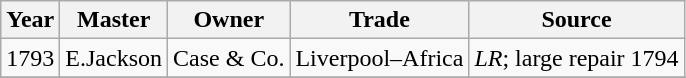<table class=" wikitable">
<tr>
<th>Year</th>
<th>Master</th>
<th>Owner</th>
<th>Trade</th>
<th>Source</th>
</tr>
<tr>
<td>1793</td>
<td>E.Jackson</td>
<td>Case & Co.</td>
<td>Liverpool–Africa</td>
<td><em>LR</em>; large repair 1794</td>
</tr>
<tr>
</tr>
</table>
